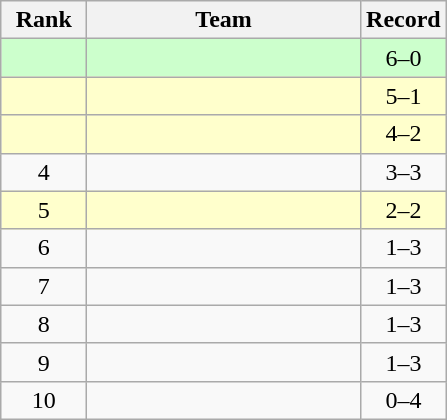<table class="wikitable" style="text-align: center">
<tr>
<th width=50>Rank</th>
<th width=175>Team</th>
<th width=50>Record</th>
</tr>
<tr bgcolor=#ccffcc>
<td></td>
<td align=left></td>
<td>6–0</td>
</tr>
<tr bgcolor=#ffffcc>
<td></td>
<td align=left></td>
<td>5–1</td>
</tr>
<tr bgcolor=#ffffcc>
<td></td>
<td align=left></td>
<td>4–2</td>
</tr>
<tr>
<td>4</td>
<td align=left></td>
<td>3–3</td>
</tr>
<tr bgcolor=#ffffcc>
<td>5</td>
<td align=left></td>
<td>2–2</td>
</tr>
<tr>
<td>6</td>
<td align=left></td>
<td>1–3</td>
</tr>
<tr>
<td>7</td>
<td align=left></td>
<td>1–3</td>
</tr>
<tr>
<td>8</td>
<td align=left></td>
<td>1–3</td>
</tr>
<tr>
<td>9</td>
<td align=left></td>
<td>1–3</td>
</tr>
<tr>
<td>10</td>
<td align=left></td>
<td>0–4</td>
</tr>
</table>
